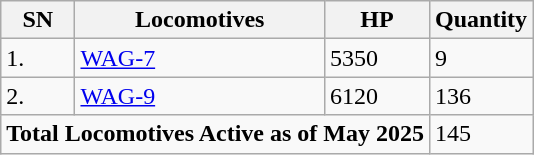<table class="wikitable">
<tr>
<th>SN</th>
<th>Locomotives</th>
<th>HP</th>
<th>Quantity</th>
</tr>
<tr>
<td>1.</td>
<td><a href='#'>WAG-7</a></td>
<td>5350</td>
<td>9</td>
</tr>
<tr>
<td>2.</td>
<td><a href='#'>WAG-9</a></td>
<td>6120</td>
<td>136</td>
</tr>
<tr>
<td colspan="3"><strong>Total Locomotives Active as of May 2025</strong></td>
<td>145</td>
</tr>
</table>
